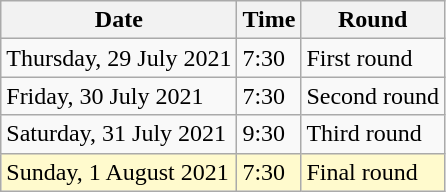<table class="wikitable">
<tr>
<th>Date</th>
<th>Time</th>
<th>Round</th>
</tr>
<tr>
<td>Thursday, 29 July 2021</td>
<td>7:30</td>
<td>First round</td>
</tr>
<tr>
<td>Friday, 30 July 2021</td>
<td>7:30</td>
<td>Second round</td>
</tr>
<tr>
<td>Saturday, 31 July 2021</td>
<td>9:30</td>
<td>Third round</td>
</tr>
<tr style=background:lemonchiffon>
<td>Sunday, 1 August 2021</td>
<td>7:30</td>
<td>Final round</td>
</tr>
</table>
